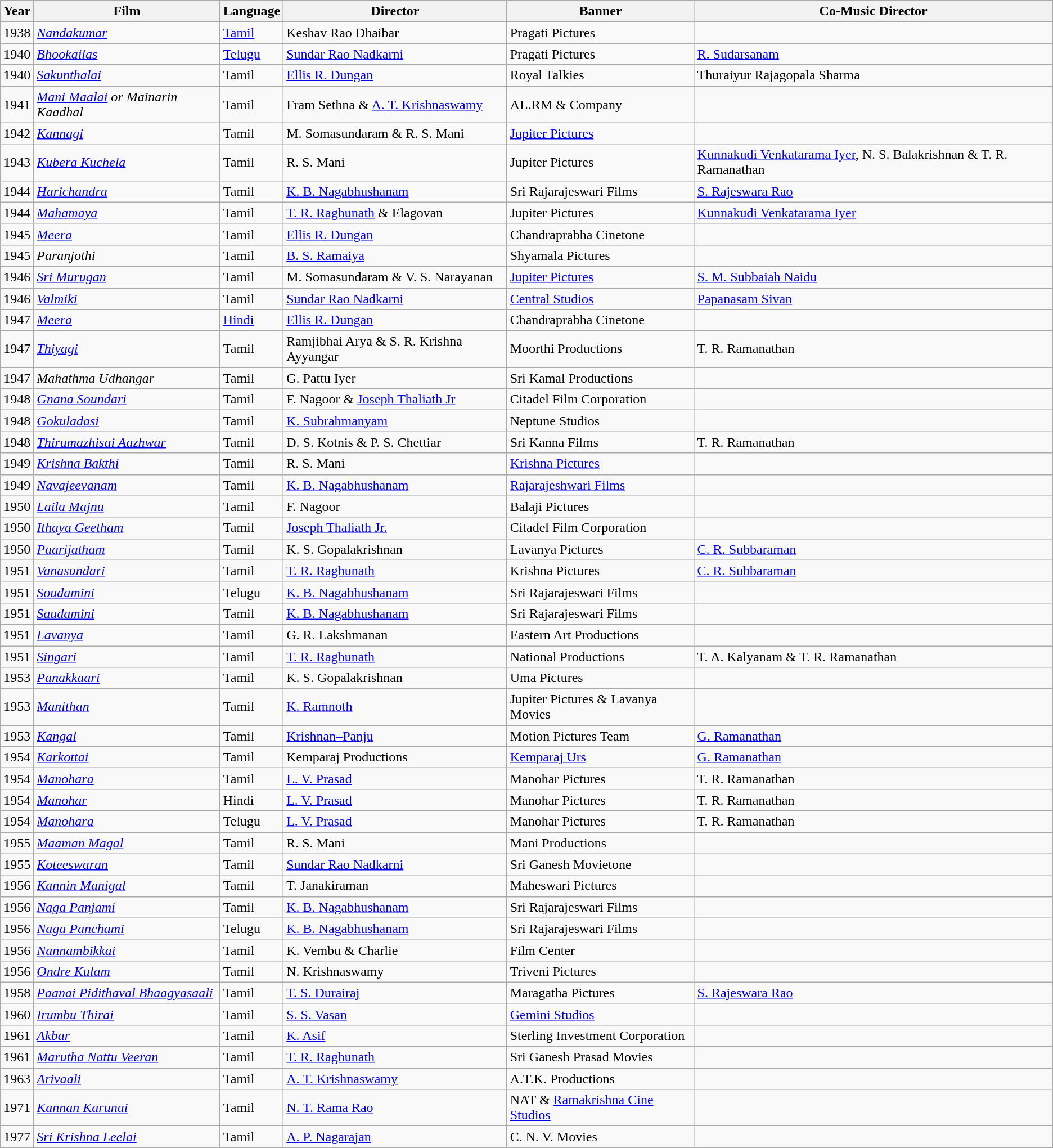<table class="wikitable sortable">
<tr>
<th>Year</th>
<th>Film</th>
<th>Language</th>
<th>Director</th>
<th>Banner</th>
<th>Co-Music Director</th>
</tr>
<tr>
<td>1938</td>
<td><em><a href='#'>Nandakumar</a></em></td>
<td><a href='#'>Tamil</a></td>
<td>Keshav Rao Dhaibar</td>
<td>Pragati Pictures</td>
<td></td>
</tr>
<tr>
<td>1940</td>
<td><em><a href='#'>Bhookailas</a></em></td>
<td><a href='#'>Telugu</a></td>
<td><a href='#'>Sundar Rao Nadkarni</a></td>
<td>Pragati Pictures</td>
<td><a href='#'>R. Sudarsanam</a></td>
</tr>
<tr>
<td>1940</td>
<td><em><a href='#'>Sakunthalai</a></em></td>
<td>Tamil</td>
<td><a href='#'>Ellis R. Dungan</a></td>
<td>Royal Talkies</td>
<td>Thuraiyur Rajagopala Sharma</td>
</tr>
<tr>
<td>1941</td>
<td><em><a href='#'>Mani Maalai</a> or Mainarin Kaadhal</em></td>
<td>Tamil</td>
<td>Fram Sethna & <a href='#'>A. T. Krishnaswamy</a></td>
<td>AL.RM & Company</td>
<td></td>
</tr>
<tr>
<td>1942</td>
<td><em><a href='#'>Kannagi</a></em></td>
<td>Tamil</td>
<td>M. Somasundaram & R. S. Mani</td>
<td><a href='#'>Jupiter Pictures</a></td>
<td></td>
</tr>
<tr>
<td>1943</td>
<td><em><a href='#'>Kubera Kuchela</a></em></td>
<td>Tamil</td>
<td>R. S. Mani</td>
<td>Jupiter Pictures</td>
<td><a href='#'>Kunnakudi Venkatarama Iyer</a>, N. S. Balakrishnan & T. R. Ramanathan</td>
</tr>
<tr>
<td>1944</td>
<td><em><a href='#'>Harichandra</a></em></td>
<td>Tamil</td>
<td><a href='#'>K. B. Nagabhushanam</a></td>
<td>Sri Rajarajeswari Films</td>
<td><a href='#'>S. Rajeswara Rao</a></td>
</tr>
<tr>
<td>1944</td>
<td><em><a href='#'>Mahamaya</a></em></td>
<td>Tamil</td>
<td><a href='#'>T. R. Raghunath</a> & Elagovan</td>
<td>Jupiter Pictures</td>
<td><a href='#'>Kunnakudi Venkatarama Iyer</a></td>
</tr>
<tr>
<td>1945</td>
<td><em><a href='#'>Meera</a></em></td>
<td>Tamil</td>
<td><a href='#'>Ellis R. Dungan</a></td>
<td>Chandraprabha Cinetone</td>
<td></td>
</tr>
<tr>
<td>1945</td>
<td><em>Paranjothi</em></td>
<td>Tamil</td>
<td><a href='#'>B. S. Ramaiya</a></td>
<td>Shyamala Pictures</td>
<td></td>
</tr>
<tr>
<td>1946</td>
<td><em><a href='#'>Sri Murugan</a></em></td>
<td>Tamil</td>
<td>M. Somasundaram & V. S. Narayanan</td>
<td><a href='#'>Jupiter Pictures</a></td>
<td><a href='#'>S. M. Subbaiah Naidu</a></td>
</tr>
<tr>
<td>1946</td>
<td><em><a href='#'>Valmiki</a></em></td>
<td>Tamil</td>
<td><a href='#'>Sundar Rao Nadkarni</a></td>
<td><a href='#'>Central Studios</a></td>
<td><a href='#'>Papanasam Sivan</a></td>
</tr>
<tr>
<td>1947</td>
<td><em><a href='#'>Meera</a></em></td>
<td><a href='#'>Hindi</a></td>
<td><a href='#'>Ellis R. Dungan</a></td>
<td>Chandraprabha Cinetone</td>
<td></td>
</tr>
<tr>
<td>1947</td>
<td><em><a href='#'>Thiyagi</a></em></td>
<td>Tamil</td>
<td>Ramjibhai Arya & S. R. Krishna Ayyangar</td>
<td>Moorthi Productions</td>
<td>T. R. Ramanathan</td>
</tr>
<tr>
<td>1947</td>
<td><em>Mahathma Udhangar</em></td>
<td>Tamil</td>
<td>G. Pattu Iyer</td>
<td>Sri Kamal Productions</td>
<td></td>
</tr>
<tr>
<td>1948</td>
<td><em><a href='#'>Gnana Soundari</a></em></td>
<td>Tamil</td>
<td>F. Nagoor & <a href='#'>Joseph Thaliath Jr</a></td>
<td>Citadel Film Corporation</td>
<td></td>
</tr>
<tr>
<td>1948</td>
<td><em><a href='#'>Gokuladasi</a></em></td>
<td>Tamil</td>
<td><a href='#'>K. Subrahmanyam</a></td>
<td>Neptune Studios</td>
<td></td>
</tr>
<tr>
<td>1948</td>
<td><em><a href='#'>Thirumazhisai Aazhwar</a></em></td>
<td>Tamil</td>
<td>D. S. Kotnis & P. S. Chettiar</td>
<td>Sri Kanna Films</td>
<td>T. R. Ramanathan</td>
</tr>
<tr>
<td>1949</td>
<td><em><a href='#'>Krishna Bakthi</a></em></td>
<td>Tamil</td>
<td>R. S. Mani</td>
<td><a href='#'>Krishna Pictures</a></td>
<td></td>
</tr>
<tr>
<td>1949</td>
<td><em><a href='#'>Navajeevanam</a></em></td>
<td>Tamil</td>
<td><a href='#'>K. B. Nagabhushanam</a></td>
<td><a href='#'>Rajarajeshwari Films</a></td>
<td></td>
</tr>
<tr>
<td>1950</td>
<td><em><a href='#'>Laila Majnu</a></em></td>
<td>Tamil</td>
<td>F. Nagoor</td>
<td>Balaji Pictures</td>
<td></td>
</tr>
<tr>
<td>1950</td>
<td><em><a href='#'>Ithaya Geetham</a></em></td>
<td>Tamil</td>
<td><a href='#'>Joseph Thaliath Jr.</a></td>
<td>Citadel Film Corporation</td>
<td></td>
</tr>
<tr>
<td>1950</td>
<td><em><a href='#'>Paarijatham</a></em></td>
<td>Tamil</td>
<td>K. S. Gopalakrishnan</td>
<td>Lavanya Pictures</td>
<td><a href='#'>C. R. Subbaraman</a></td>
</tr>
<tr>
<td>1951</td>
<td><em><a href='#'>Vanasundari</a></em></td>
<td>Tamil</td>
<td><a href='#'>T. R. Raghunath</a></td>
<td>Krishna Pictures</td>
<td><a href='#'>C. R. Subbaraman</a></td>
</tr>
<tr>
<td>1951</td>
<td><em><a href='#'>Soudamini</a></em></td>
<td>Telugu</td>
<td><a href='#'>K. B. Nagabhushanam</a></td>
<td>Sri Rajarajeswari Films</td>
<td></td>
</tr>
<tr>
<td>1951</td>
<td><em><a href='#'>Saudamini</a></em></td>
<td>Tamil</td>
<td><a href='#'>K. B. Nagabhushanam</a></td>
<td>Sri Rajarajeswari Films</td>
<td></td>
</tr>
<tr>
<td>1951</td>
<td><em><a href='#'>Lavanya</a></em></td>
<td>Tamil</td>
<td>G. R. Lakshmanan</td>
<td>Eastern Art Productions</td>
<td></td>
</tr>
<tr>
<td>1951</td>
<td><em><a href='#'>Singari</a></em></td>
<td>Tamil</td>
<td><a href='#'>T. R. Raghunath</a></td>
<td>National Productions</td>
<td>T. A. Kalyanam & T. R. Ramanathan</td>
</tr>
<tr>
<td>1953</td>
<td><em><a href='#'>Panakkaari</a></em></td>
<td>Tamil</td>
<td>K. S. Gopalakrishnan</td>
<td>Uma Pictures</td>
<td></td>
</tr>
<tr>
<td>1953</td>
<td><em><a href='#'>Manithan</a></em></td>
<td>Tamil</td>
<td><a href='#'>K. Ramnoth</a></td>
<td>Jupiter Pictures & Lavanya Movies</td>
<td></td>
</tr>
<tr>
<td>1953</td>
<td><em><a href='#'>Kangal</a></em></td>
<td>Tamil</td>
<td><a href='#'>Krishnan–Panju</a></td>
<td>Motion Pictures Team</td>
<td><a href='#'>G. Ramanathan</a></td>
</tr>
<tr>
<td>1954</td>
<td><em><a href='#'>Karkottai</a></em></td>
<td>Tamil</td>
<td>Kemparaj Productions</td>
<td><a href='#'>Kemparaj Urs</a></td>
<td><a href='#'>G. Ramanathan</a></td>
</tr>
<tr>
<td>1954</td>
<td><em><a href='#'>Manohara</a></em></td>
<td>Tamil</td>
<td><a href='#'>L. V. Prasad</a></td>
<td>Manohar Pictures</td>
<td>T. R. Ramanathan</td>
</tr>
<tr>
<td>1954</td>
<td><em><a href='#'>Manohar</a></em></td>
<td>Hindi</td>
<td><a href='#'>L. V. Prasad</a></td>
<td>Manohar Pictures</td>
<td>T. R. Ramanathan</td>
</tr>
<tr>
<td>1954</td>
<td><em><a href='#'>Manohara</a></em></td>
<td>Telugu</td>
<td><a href='#'>L. V. Prasad</a></td>
<td>Manohar Pictures</td>
<td>T. R. Ramanathan</td>
</tr>
<tr>
<td>1955</td>
<td><em><a href='#'>Maaman Magal</a></em></td>
<td>Tamil</td>
<td>R. S. Mani</td>
<td>Mani Productions</td>
<td></td>
</tr>
<tr>
<td>1955</td>
<td><em><a href='#'>Koteeswaran</a></em></td>
<td>Tamil</td>
<td><a href='#'>Sundar Rao Nadkarni</a></td>
<td>Sri Ganesh Movietone</td>
<td></td>
</tr>
<tr>
<td>1956</td>
<td><em><a href='#'>Kannin Manigal</a></em></td>
<td>Tamil</td>
<td>T. Janakiraman</td>
<td>Maheswari Pictures</td>
<td></td>
</tr>
<tr>
<td>1956</td>
<td><em><a href='#'>Naga Panjami</a></em></td>
<td>Tamil</td>
<td><a href='#'>K. B. Nagabhushanam</a></td>
<td>Sri Rajarajeswari Films</td>
<td></td>
</tr>
<tr>
<td>1956</td>
<td><em><a href='#'>Naga Panchami</a></em></td>
<td>Telugu</td>
<td><a href='#'>K. B. Nagabhushanam</a></td>
<td>Sri Rajarajeswari Films</td>
<td></td>
</tr>
<tr>
<td>1956</td>
<td><em><a href='#'>Nannambikkai</a></em></td>
<td>Tamil</td>
<td>K. Vembu & Charlie</td>
<td>Film Center</td>
<td></td>
</tr>
<tr>
<td>1956</td>
<td><em><a href='#'>Ondre Kulam</a></em></td>
<td>Tamil</td>
<td>N. Krishnaswamy</td>
<td>Triveni Pictures</td>
<td></td>
</tr>
<tr>
<td>1958</td>
<td><em><a href='#'>Paanai Pidithaval Bhaagyasaali</a></em></td>
<td>Tamil</td>
<td><a href='#'>T. S. Durairaj</a></td>
<td>Maragatha Pictures</td>
<td><a href='#'>S. Rajeswara Rao</a></td>
</tr>
<tr>
<td>1960</td>
<td><em><a href='#'>Irumbu Thirai</a></em></td>
<td>Tamil</td>
<td><a href='#'>S. S. Vasan</a></td>
<td><a href='#'>Gemini Studios</a></td>
<td></td>
</tr>
<tr>
<td>1961</td>
<td><em><a href='#'>Akbar</a></em></td>
<td>Tamil</td>
<td><a href='#'>K. Asif</a></td>
<td>Sterling Investment Corporation</td>
<td></td>
</tr>
<tr>
<td>1961</td>
<td><em><a href='#'>Marutha Nattu Veeran</a></em></td>
<td>Tamil</td>
<td><a href='#'>T. R. Raghunath</a></td>
<td>Sri Ganesh Prasad Movies</td>
<td></td>
</tr>
<tr>
<td>1963</td>
<td><em><a href='#'>Arivaali</a></em></td>
<td>Tamil</td>
<td><a href='#'>A. T. Krishnaswamy</a></td>
<td>A.T.K. Productions</td>
<td></td>
</tr>
<tr>
<td>1971</td>
<td><em><a href='#'>Kannan Karunai</a></em></td>
<td>Tamil</td>
<td><a href='#'>N. T. Rama Rao</a></td>
<td>NAT & <a href='#'>Ramakrishna Cine Studios</a></td>
<td></td>
</tr>
<tr>
<td>1977</td>
<td><em><a href='#'>Sri Krishna Leelai</a></em></td>
<td>Tamil</td>
<td><a href='#'>A. P. Nagarajan</a></td>
<td>C. N. V. Movies</td>
<td></td>
</tr>
</table>
